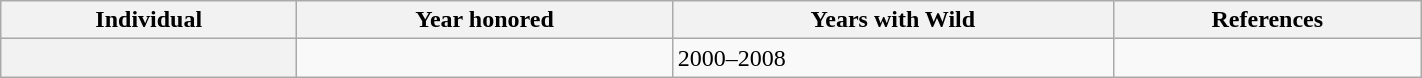<table class="wikitable sortable" width="75%">
<tr>
<th scope="col">Individual</th>
<th scope="col">Year honored</th>
<th scope="col">Years with Wild</th>
<th scope="col" class="unsortable">References</th>
</tr>
<tr>
<th scope="row"></th>
<td></td>
<td>2000–2008</td>
<td></td>
</tr>
</table>
